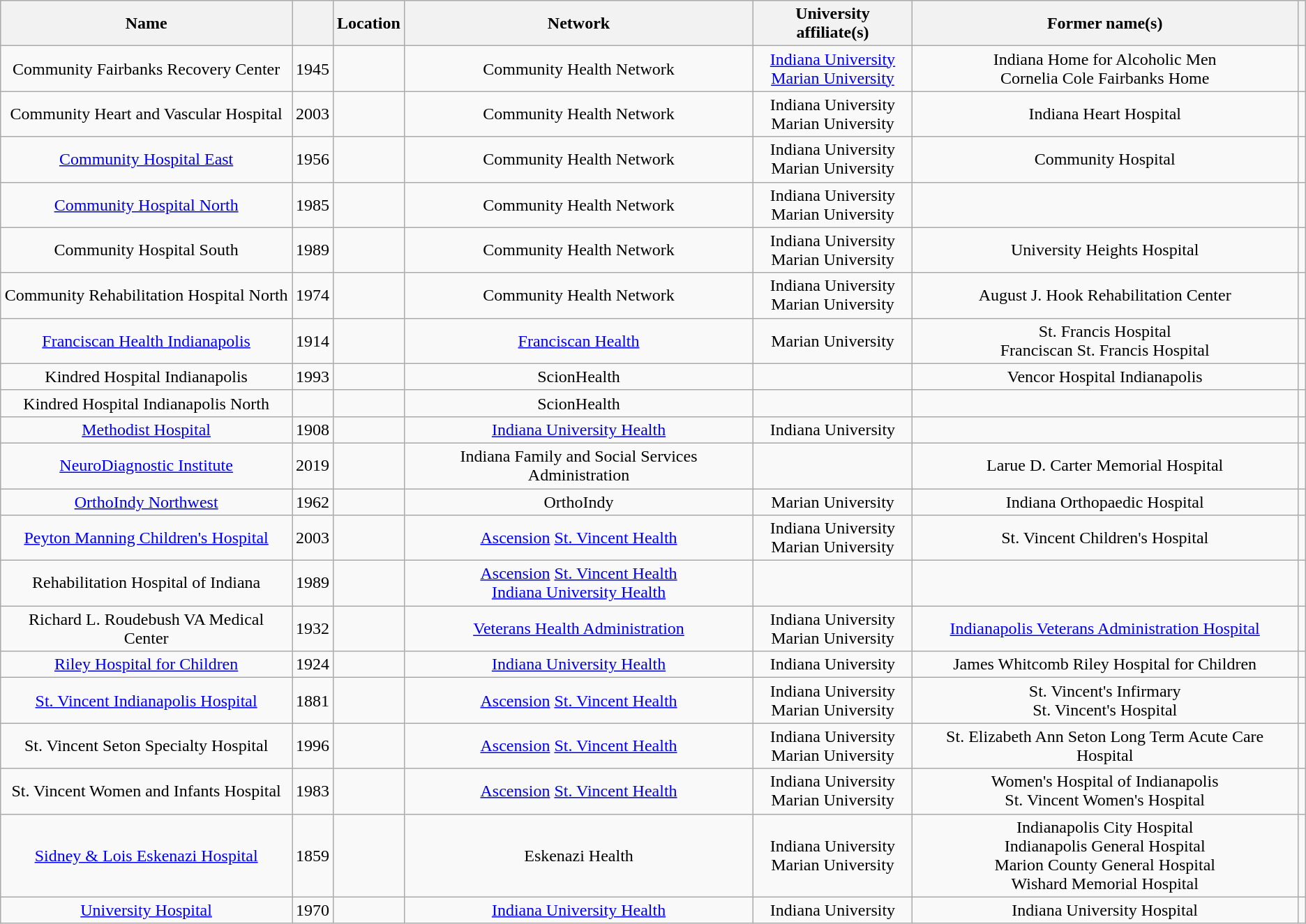<table class="wikitable sortable" style="text-align: center">
<tr>
<th>Name</th>
<th></th>
<th>Location</th>
<th>Network</th>
<th>University affiliate(s)</th>
<th class="unsortable">Former name(s)</th>
<th class="unsortable"></th>
</tr>
<tr>
<td>Community Fairbanks Recovery Center</td>
<td>1945</td>
<td></td>
<td>Community Health Network</td>
<td><a href='#'>Indiana University</a><br><a href='#'>Marian University</a></td>
<td>Indiana Home for Alcoholic Men<br>Cornelia Cole Fairbanks Home</td>
<td></td>
</tr>
<tr>
<td>Community Heart and Vascular Hospital</td>
<td>2003</td>
<td></td>
<td>Community Health Network</td>
<td>Indiana University<br>Marian University</td>
<td>Indiana Heart Hospital</td>
<td></td>
</tr>
<tr>
<td><a href='#'>Community Hospital East</a></td>
<td>1956</td>
<td></td>
<td>Community Health Network</td>
<td>Indiana University<br>Marian University</td>
<td>Community Hospital</td>
<td></td>
</tr>
<tr>
<td><a href='#'>Community Hospital North</a></td>
<td>1985</td>
<td></td>
<td>Community Health Network</td>
<td>Indiana University<br>Marian University</td>
<td></td>
<td></td>
</tr>
<tr>
<td>Community Hospital South</td>
<td>1989</td>
<td></td>
<td>Community Health Network</td>
<td>Indiana University<br>Marian University</td>
<td>University Heights Hospital</td>
<td></td>
</tr>
<tr>
<td>Community Rehabilitation Hospital North</td>
<td>1974</td>
<td></td>
<td>Community Health Network</td>
<td>Indiana University<br>Marian University</td>
<td>August J. Hook Rehabilitation Center</td>
<td></td>
</tr>
<tr>
<td><a href='#'>Franciscan Health Indianapolis</a></td>
<td>1914</td>
<td></td>
<td><a href='#'>Franciscan Health</a></td>
<td>Marian University</td>
<td>St. Francis Hospital<br>Franciscan St. Francis Hospital</td>
<td></td>
</tr>
<tr>
<td>Kindred Hospital Indianapolis</td>
<td>1993</td>
<td></td>
<td>ScionHealth</td>
<td></td>
<td>Vencor Hospital Indianapolis</td>
<td></td>
</tr>
<tr>
<td>Kindred Hospital Indianapolis North</td>
<td></td>
<td></td>
<td>ScionHealth</td>
<td></td>
<td></td>
<td></td>
</tr>
<tr>
<td><a href='#'>Methodist Hospital</a></td>
<td>1908</td>
<td></td>
<td><a href='#'>Indiana University Health</a></td>
<td>Indiana University</td>
<td></td>
<td></td>
</tr>
<tr>
<td><a href='#'>NeuroDiagnostic Institute</a></td>
<td>2019</td>
<td></td>
<td>Indiana Family and Social Services Administration</td>
<td></td>
<td>Larue D. Carter Memorial Hospital</td>
<td></td>
</tr>
<tr>
<td><a href='#'>OrthoIndy Northwest</a></td>
<td>1962</td>
<td></td>
<td>OrthoIndy</td>
<td>Marian University</td>
<td>Indiana Orthopaedic Hospital</td>
<td></td>
</tr>
<tr>
<td><a href='#'>Peyton Manning Children's Hospital</a></td>
<td>2003</td>
<td></td>
<td><a href='#'>Ascension</a> <a href='#'>St. Vincent Health</a></td>
<td>Indiana University<br>Marian University</td>
<td>St. Vincent Children's Hospital</td>
<td></td>
</tr>
<tr>
<td>Rehabilitation Hospital of Indiana</td>
<td>1989</td>
<td></td>
<td><a href='#'>Ascension</a> <a href='#'>St. Vincent Health</a><br><a href='#'>Indiana University Health</a></td>
<td></td>
<td></td>
<td></td>
</tr>
<tr>
<td>Richard L. Roudebush VA Medical Center</td>
<td>1932</td>
<td></td>
<td><a href='#'>Veterans Health Administration</a></td>
<td>Indiana University<br>Marian University</td>
<td><a href='#'>Indianapolis Veterans Administration Hospital</a></td>
<td></td>
</tr>
<tr>
<td><a href='#'>Riley Hospital for Children</a></td>
<td>1924</td>
<td></td>
<td><a href='#'>Indiana University Health</a></td>
<td>Indiana University</td>
<td>James Whitcomb Riley Hospital for Children</td>
<td></td>
</tr>
<tr>
<td><a href='#'>St. Vincent Indianapolis Hospital</a></td>
<td>1881</td>
<td></td>
<td><a href='#'>Ascension</a> <a href='#'>St. Vincent Health</a></td>
<td>Indiana University<br>Marian University</td>
<td>St. Vincent's Infirmary<br>St. Vincent's Hospital</td>
<td></td>
</tr>
<tr>
<td>St. Vincent Seton Specialty Hospital</td>
<td>1996</td>
<td></td>
<td><a href='#'>Ascension</a> <a href='#'>St. Vincent Health</a></td>
<td>Indiana University<br>Marian University</td>
<td>St. Elizabeth Ann Seton Long Term Acute Care Hospital</td>
<td></td>
</tr>
<tr>
<td>St. Vincent Women and Infants Hospital</td>
<td>1983</td>
<td></td>
<td><a href='#'>Ascension</a> <a href='#'>St. Vincent Health</a></td>
<td>Indiana University<br>Marian University</td>
<td>Women's Hospital of Indianapolis<br>St. Vincent Women's Hospital</td>
<td></td>
</tr>
<tr>
<td><a href='#'>Sidney & Lois Eskenazi Hospital</a></td>
<td>1859</td>
<td></td>
<td>Eskenazi Health</td>
<td>Indiana University<br>Marian University</td>
<td>Indianapolis City Hospital<br>Indianapolis General Hospital<br>Marion County General Hospital<br>Wishard Memorial Hospital</td>
<td></td>
</tr>
<tr>
<td><a href='#'>University Hospital</a></td>
<td>1970</td>
<td></td>
<td><a href='#'>Indiana University Health</a></td>
<td>Indiana University</td>
<td>Indiana University Hospital</td>
<td></td>
</tr>
</table>
